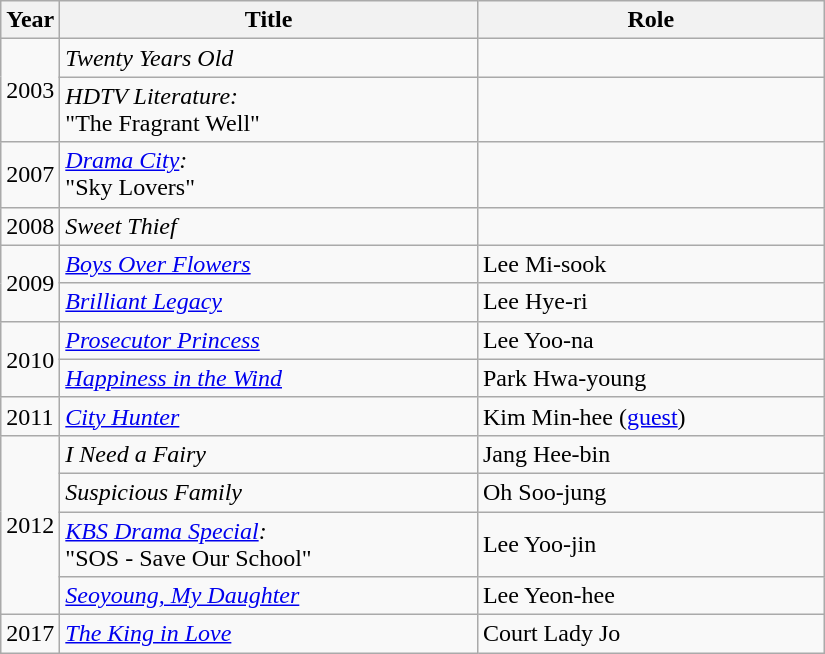<table class="wikitable" style="width:550px">
<tr>
<th width=10>Year</th>
<th>Title</th>
<th>Role</th>
</tr>
<tr>
<td rowspan=2>2003</td>
<td><em>Twenty Years Old</em></td>
<td></td>
</tr>
<tr>
<td><em>HDTV Literature:</em><br>"The Fragrant Well"</td>
<td></td>
</tr>
<tr>
<td>2007</td>
<td><em><a href='#'>Drama City</a>:</em><br>"Sky Lovers"</td>
<td></td>
</tr>
<tr>
<td>2008</td>
<td><em>Sweet Thief</em></td>
<td></td>
</tr>
<tr>
<td rowspan=2>2009</td>
<td><em><a href='#'>Boys Over Flowers</a></em></td>
<td>Lee Mi-sook</td>
</tr>
<tr>
<td><em><a href='#'>Brilliant Legacy</a></em></td>
<td>Lee Hye-ri</td>
</tr>
<tr>
<td rowspan=2>2010</td>
<td><em><a href='#'>Prosecutor Princess</a></em></td>
<td>Lee Yoo-na</td>
</tr>
<tr>
<td><em><a href='#'>Happiness in the Wind</a></em></td>
<td>Park Hwa-young</td>
</tr>
<tr>
<td>2011</td>
<td><em><a href='#'>City Hunter</a></em></td>
<td>Kim Min-hee (<a href='#'>guest</a>)</td>
</tr>
<tr>
<td rowspan=4>2012</td>
<td><em>I Need a Fairy</em> </td>
<td>Jang Hee-bin</td>
</tr>
<tr>
<td><em>Suspicious Family</em></td>
<td>Oh Soo-jung</td>
</tr>
<tr>
<td><em><a href='#'>KBS Drama Special</a>:</em><br>"SOS - Save Our School"</td>
<td>Lee Yoo-jin</td>
</tr>
<tr>
<td><em><a href='#'>Seoyoung, My Daughter</a></em></td>
<td>Lee Yeon-hee</td>
</tr>
<tr>
<td>2017</td>
<td><em><a href='#'>The King in Love</a></em></td>
<td>Court Lady Jo</td>
</tr>
</table>
